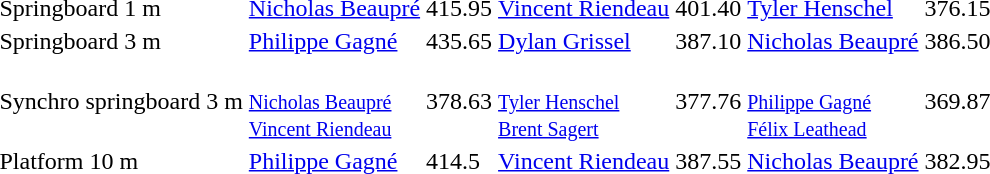<table>
<tr>
<td>Springboard 1 m</td>
<td><a href='#'>Nicholas Beaupré</a> <br> </td>
<td>415.95</td>
<td><a href='#'>Vincent Riendeau</a> <br> </td>
<td>401.40</td>
<td><a href='#'>Tyler Henschel</a><br> </td>
<td>376.15</td>
</tr>
<tr>
<td>Springboard 3 m</td>
<td><a href='#'>Philippe Gagné</a><br></td>
<td>435.65</td>
<td><a href='#'>Dylan Grissel</a><br> </td>
<td>387.10</td>
<td><a href='#'>Nicholas Beaupré</a><br> </td>
<td>386.50</td>
</tr>
<tr>
<td>Synchro springboard 3 m</td>
<td><br><small><a href='#'>Nicholas Beaupré</a><br><a href='#'>Vincent Riendeau</a></small></td>
<td>378.63</td>
<td><br><small><a href='#'>Tyler Henschel</a><br><a href='#'>Brent Sagert</a></small></td>
<td>377.76</td>
<td><br><small><a href='#'>Philippe Gagné</a><br><a href='#'>Félix Leathead</a></small></td>
<td>369.87</td>
</tr>
<tr>
<td>Platform 10 m</td>
<td><a href='#'>Philippe Gagné</a> <br></td>
<td>414.5</td>
<td><a href='#'>Vincent Riendeau</a> <br></td>
<td>387.55</td>
<td><a href='#'>Nicholas Beaupré</a> <br></td>
<td>382.95</td>
</tr>
</table>
